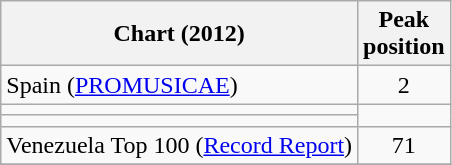<table class="wikitable sortable">
<tr>
<th scope="col">Chart (2012)</th>
<th scope="col">Peak<br>position</th>
</tr>
<tr>
<td>Spain (<a href='#'>PROMUSICAE</a>)</td>
<td align="center">2</td>
</tr>
<tr>
<td></td>
</tr>
<tr>
<td></td>
</tr>
<tr>
<td>Venezuela Top 100 (<a href='#'>Record Report</a>)</td>
<td align="center">71</td>
</tr>
<tr>
</tr>
</table>
